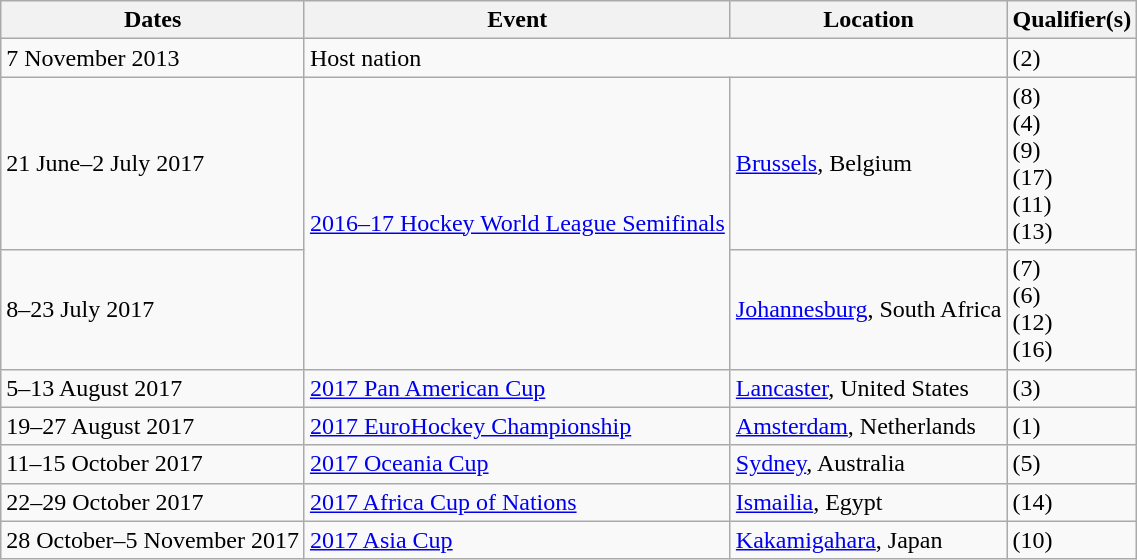<table class=wikitable>
<tr>
<th>Dates</th>
<th>Event</th>
<th>Location</th>
<th>Qualifier(s)</th>
</tr>
<tr>
<td>7 November 2013</td>
<td colspan=2>Host nation</td>
<td> (2)</td>
</tr>
<tr>
<td>21 June–2 July 2017</td>
<td rowspan=2><a href='#'>2016–17 Hockey World League Semifinals</a></td>
<td><a href='#'>Brussels</a>, Belgium</td>
<td> (8)<br> (4)<br> (9)<br> (17)<br> (11)<br> (13)</td>
</tr>
<tr>
<td>8–23 July 2017</td>
<td><a href='#'>Johannesburg</a>, South Africa</td>
<td> (7)<br> (6)<br> (12)<br> (16)</td>
</tr>
<tr>
<td>5–13 August 2017</td>
<td><a href='#'>2017 Pan American Cup</a></td>
<td><a href='#'>Lancaster</a>, United States</td>
<td> (3)</td>
</tr>
<tr>
<td>19–27 August 2017</td>
<td><a href='#'>2017 EuroHockey Championship</a></td>
<td><a href='#'>Amsterdam</a>, Netherlands</td>
<td> (1)</td>
</tr>
<tr>
<td>11–15 October 2017</td>
<td><a href='#'>2017 Oceania Cup</a></td>
<td><a href='#'>Sydney</a>, Australia</td>
<td> (5)</td>
</tr>
<tr>
<td>22–29 October 2017</td>
<td><a href='#'>2017 Africa Cup of Nations</a></td>
<td><a href='#'>Ismailia</a>, Egypt</td>
<td> (14)</td>
</tr>
<tr>
<td>28 October–5 November 2017</td>
<td><a href='#'>2017 Asia Cup</a></td>
<td><a href='#'>Kakamigahara</a>, Japan</td>
<td> (10)</td>
</tr>
</table>
